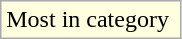<table class="wikitable">
<tr>
<td style="background:#ffffe0;">Most in category </td>
</tr>
</table>
